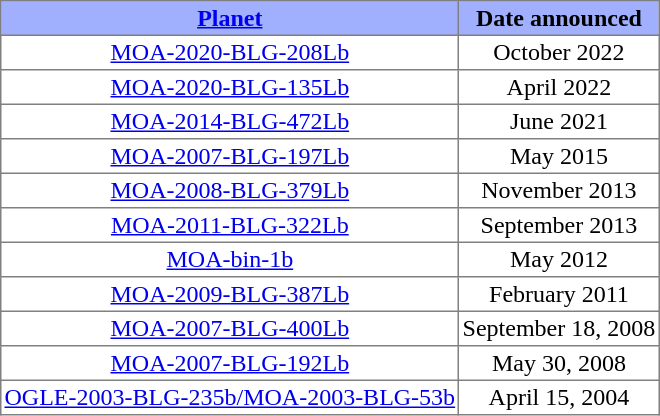<table class="toccolours sortable" border=1 cellspacing=0 cellpadding=2 align=center style="text-align:center; border-collapse:collapse; margin-left: 0; margin-right: auto;">
<tr bgcolor="#a0b0ff">
<th><a href='#'>Planet</a></th>
<th>Date announced</th>
</tr>
<tr>
<td><a href='#'>MOA-2020-BLG-208Lb</a></td>
<td>October 2022</td>
</tr>
<tr>
<td><a href='#'>MOA-2020-BLG-135Lb</a></td>
<td>April 2022</td>
</tr>
<tr>
<td><a href='#'>MOA-2014-BLG-472Lb</a></td>
<td>June 2021</td>
</tr>
<tr>
<td><a href='#'>MOA-2007-BLG-197Lb</a></td>
<td>May 2015</td>
</tr>
<tr>
<td><a href='#'>MOA-2008-BLG-379Lb</a></td>
<td>November 2013</td>
</tr>
<tr>
<td><a href='#'>MOA-2011-BLG-322Lb</a></td>
<td>September 2013</td>
</tr>
<tr>
<td><a href='#'>MOA-bin-1b</a></td>
<td>May 2012</td>
</tr>
<tr>
<td><a href='#'>MOA-2009-BLG-387Lb</a></td>
<td>February 2011</td>
</tr>
<tr>
<td><a href='#'>MOA-2007-BLG-400Lb</a></td>
<td>September 18, 2008</td>
</tr>
<tr>
<td><a href='#'>MOA-2007-BLG-192Lb</a></td>
<td>May 30, 2008</td>
</tr>
<tr>
<td><a href='#'>OGLE-2003-BLG-235b/MOA-2003-BLG-53b</a></td>
<td>April 15, 2004</td>
</tr>
</table>
